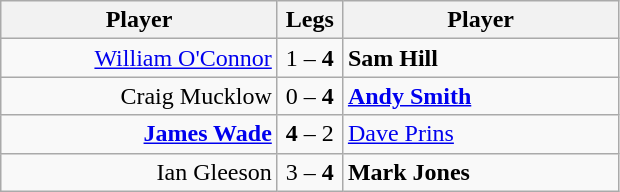<table class=wikitable style="text-align:center">
<tr>
<th width=177>Player</th>
<th width=36>Legs</th>
<th width=177>Player</th>
</tr>
<tr align=left>
<td align=right><a href='#'>William O'Connor</a> </td>
<td align=center>1 – <strong>4</strong></td>
<td> <strong>Sam Hill</strong></td>
</tr>
<tr align=left>
<td align=right>Craig Mucklow </td>
<td align=center>0 – <strong>4</strong></td>
<td> <strong><a href='#'>Andy Smith</a></strong></td>
</tr>
<tr align=left>
<td align=right><strong><a href='#'>James Wade</a></strong> </td>
<td align=center><strong>4</strong> – 2</td>
<td> <a href='#'>Dave Prins</a></td>
</tr>
<tr align=left>
<td align=right>Ian Gleeson </td>
<td align=center>3 – <strong>4</strong></td>
<td> <strong>Mark Jones</strong></td>
</tr>
</table>
